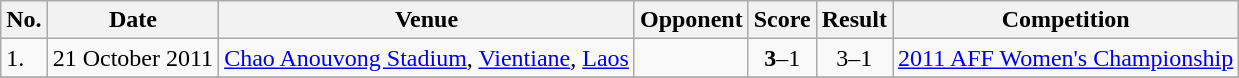<table class="wikitable">
<tr>
<th>No.</th>
<th>Date</th>
<th>Venue</th>
<th>Opponent</th>
<th>Score</th>
<th>Result</th>
<th>Competition</th>
</tr>
<tr>
<td>1.</td>
<td>21 October 2011</td>
<td><a href='#'>Chao Anouvong Stadium</a>, <a href='#'>Vientiane</a>, <a href='#'>Laos</a></td>
<td></td>
<td align=center><strong>3</strong>–1</td>
<td align=center>3–1</td>
<td><a href='#'>2011 AFF Women's Championship</a></td>
</tr>
<tr>
</tr>
</table>
